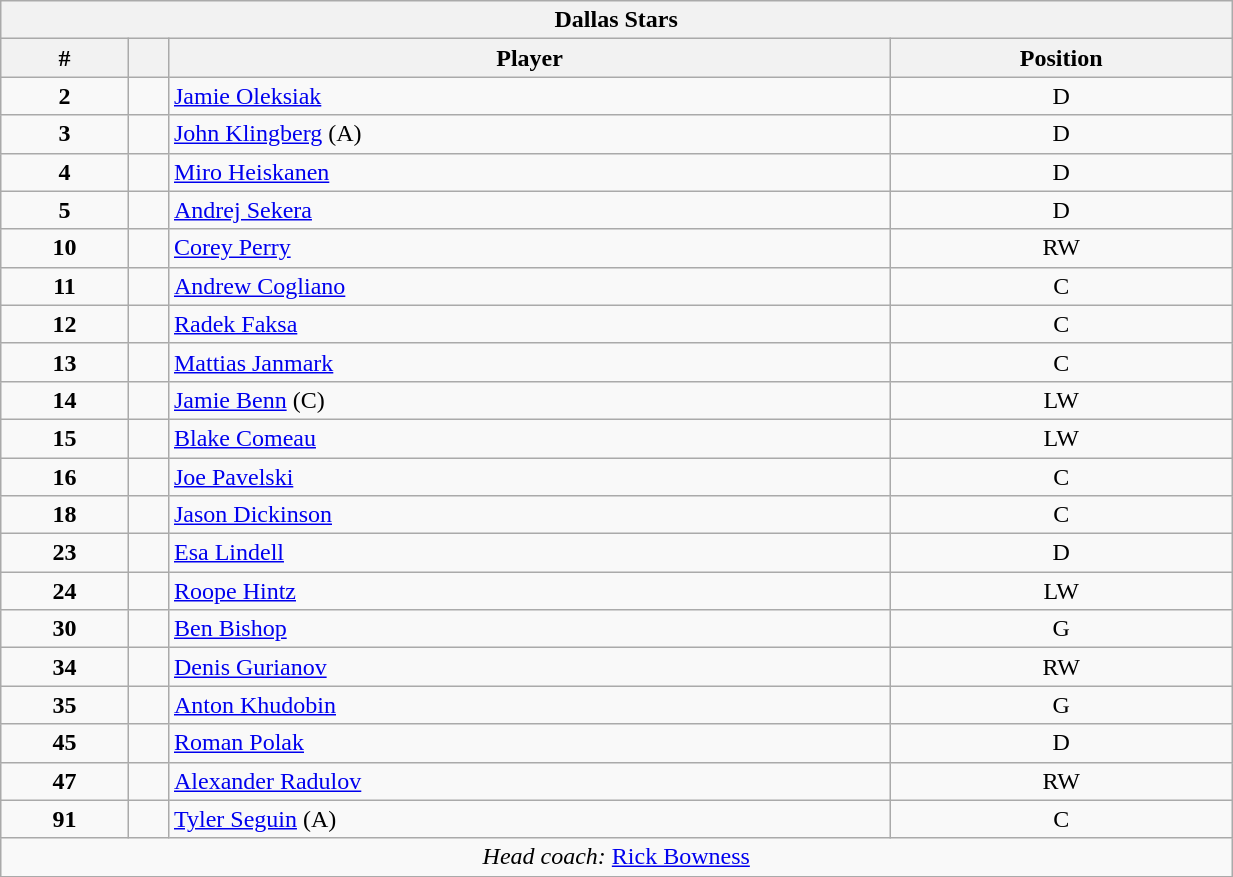<table class="wikitable" style="width:65%; text-align:center;">
<tr>
<th colspan=4>Dallas Stars</th>
</tr>
<tr>
<th>#</th>
<th></th>
<th>Player</th>
<th>Position</th>
</tr>
<tr>
<td><strong>2</strong></td>
<td align=center></td>
<td align=left><a href='#'>Jamie Oleksiak</a></td>
<td>D</td>
</tr>
<tr>
<td><strong>3</strong></td>
<td align=center></td>
<td align=left><a href='#'>John Klingberg</a> (A)</td>
<td>D</td>
</tr>
<tr>
<td><strong>4</strong></td>
<td align=center></td>
<td align=left><a href='#'>Miro Heiskanen</a></td>
<td>D</td>
</tr>
<tr>
<td><strong>5</strong></td>
<td align=center></td>
<td align=left><a href='#'>Andrej Sekera</a></td>
<td>D</td>
</tr>
<tr>
<td><strong>10</strong></td>
<td align=center></td>
<td align=left><a href='#'>Corey Perry</a></td>
<td>RW</td>
</tr>
<tr>
<td><strong>11</strong></td>
<td align=center></td>
<td align=left><a href='#'>Andrew Cogliano</a></td>
<td>C</td>
</tr>
<tr>
<td><strong>12</strong></td>
<td align=center></td>
<td align=left><a href='#'>Radek Faksa</a></td>
<td>C</td>
</tr>
<tr>
<td><strong>13</strong></td>
<td align=center></td>
<td align=left><a href='#'>Mattias Janmark</a></td>
<td>C</td>
</tr>
<tr>
<td><strong>14</strong></td>
<td align=center></td>
<td align=left><a href='#'>Jamie Benn</a> (C)</td>
<td>LW</td>
</tr>
<tr>
<td><strong>15</strong></td>
<td align=center></td>
<td align=left><a href='#'>Blake Comeau</a></td>
<td>LW</td>
</tr>
<tr>
<td><strong>16</strong></td>
<td align=center></td>
<td align=left><a href='#'>Joe Pavelski</a></td>
<td>C</td>
</tr>
<tr>
<td><strong>18</strong></td>
<td align=center></td>
<td align=left><a href='#'>Jason Dickinson</a></td>
<td>C</td>
</tr>
<tr>
<td><strong>23</strong></td>
<td align=center></td>
<td align=left><a href='#'>Esa Lindell</a></td>
<td>D</td>
</tr>
<tr>
<td><strong>24</strong></td>
<td align=center></td>
<td align=left><a href='#'>Roope Hintz</a></td>
<td>LW</td>
</tr>
<tr>
<td><strong>30</strong></td>
<td align=center></td>
<td align=left><a href='#'>Ben Bishop</a></td>
<td>G</td>
</tr>
<tr>
<td><strong>34</strong></td>
<td align=center></td>
<td align=left><a href='#'>Denis Gurianov</a></td>
<td>RW</td>
</tr>
<tr>
<td><strong>35</strong></td>
<td align=center></td>
<td align=left><a href='#'>Anton Khudobin</a></td>
<td>G</td>
</tr>
<tr>
<td><strong>45</strong></td>
<td align=center></td>
<td align=left><a href='#'>Roman Polak</a></td>
<td>D</td>
</tr>
<tr>
<td><strong>47</strong></td>
<td align=center></td>
<td align=left><a href='#'>Alexander Radulov</a></td>
<td>RW</td>
</tr>
<tr>
<td><strong>91</strong></td>
<td align=center></td>
<td align=left><a href='#'>Tyler Seguin</a> (A)</td>
<td>C</td>
</tr>
<tr>
<td colspan=4><em>Head coach:</em>  <a href='#'>Rick Bowness</a></td>
</tr>
</table>
